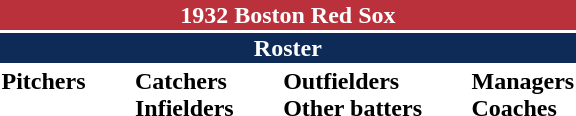<table class="toccolours" style="text-align: left;">
<tr>
<th colspan="10" style="background-color: #ba313c; color: white; text-align: center;">1932 Boston Red Sox</th>
</tr>
<tr>
<td colspan="10" style="background-color: #0d2b56; color: white; text-align: center;"><strong>Roster</strong></td>
</tr>
<tr>
<td valign="top"><strong>Pitchers</strong><br>
















</td>
<td width="25px"></td>
<td valign="top"><strong>Catchers</strong><br>




<strong>Infielders</strong>








</td>
<td width="25px"></td>
<td valign="top"><strong>Outfielders</strong><br>






<strong>Other batters</strong> 

</td>
<td width="25px"></td>
<td valign="top"><strong>Managers</strong><br>

<strong>Coaches</strong>
</td>
</tr>
</table>
